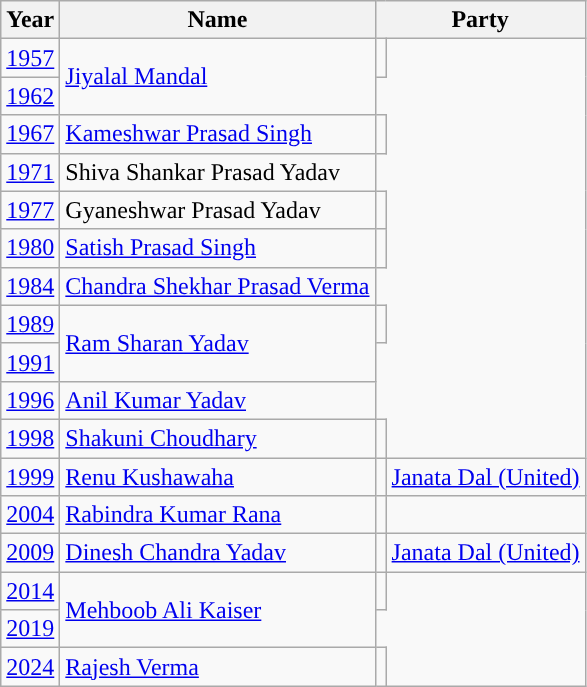<table class="wikitable">
<tr>
<th>Year</th>
<th>Name</th>
<th colspan="2">Party</th>
</tr>
<tr>
<td><a href='#'>1957</a></td>
<td rowspan="2"><a href='#'>Jiyalal Mandal</a></td>
<td></td>
</tr>
<tr>
<td><a href='#'>1962</a></td>
</tr>
<tr>
<td><a href='#'>1967</a></td>
<td><a href='#'>Kameshwar Prasad Singh</a></td>
<td></td>
</tr>
<tr>
<td><a href='#'>1971</a></td>
<td>Shiva Shankar Prasad Yadav</td>
</tr>
<tr>
<td><a href='#'>1977</a></td>
<td>Gyaneshwar Prasad Yadav</td>
<td></td>
</tr>
<tr>
<td><a href='#'>1980</a></td>
<td><a href='#'>Satish Prasad Singh</a></td>
<td></td>
</tr>
<tr>
<td><a href='#'>1984</a></td>
<td><a href='#'>Chandra Shekhar Prasad Verma</a></td>
</tr>
<tr>
<td><a href='#'>1989</a></td>
<td rowspan="2"><a href='#'>Ram Sharan Yadav</a></td>
<td></td>
</tr>
<tr>
<td><a href='#'>1991</a></td>
</tr>
<tr>
<td><a href='#'>1996</a></td>
<td><a href='#'>Anil Kumar Yadav</a></td>
</tr>
<tr>
<td><a href='#'>1998</a></td>
<td><a href='#'>Shakuni Choudhary</a></td>
<td></td>
</tr>
<tr>
<td><a href='#'>1999</a></td>
<td><a href='#'>Renu Kushawaha</a></td>
<td style="background-color: "></td>
<td><a href='#'>Janata Dal (United)</a></td>
</tr>
<tr>
<td><a href='#'>2004</a></td>
<td><a href='#'>Rabindra Kumar Rana</a></td>
<td></td>
</tr>
<tr>
<td><a href='#'>2009</a></td>
<td><a href='#'>Dinesh Chandra Yadav</a></td>
<td style="background-color: "></td>
<td><a href='#'>Janata Dal (United)</a></td>
</tr>
<tr>
<td><a href='#'>2014</a></td>
<td rowspan="2"><a href='#'>Mehboob Ali Kaiser</a></td>
<td></td>
</tr>
<tr>
<td><a href='#'>2019</a></td>
</tr>
<tr>
<td><a href='#'>2024</a></td>
<td><a href='#'>Rajesh Verma</a></td>
<td></td>
</tr>
</table>
